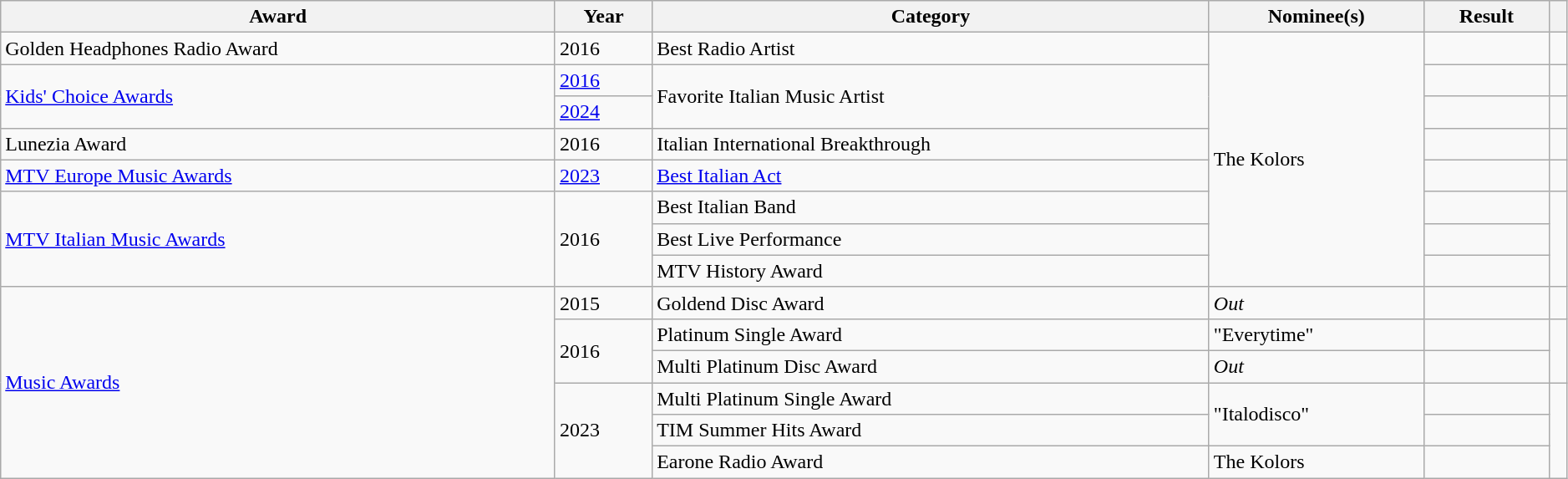<table class="wikitable sortable plainrowheaders" style="width: 99%">
<tr>
<th scope="col">Award</th>
<th scope="col">Year</th>
<th scope="col">Category</th>
<th scope="col">Nominee(s)</th>
<th scope="col">Result</th>
<th scope="col" class="unsortable"></th>
</tr>
<tr>
<td>Golden Headphones Radio Award</td>
<td>2016</td>
<td>Best Radio Artist</td>
<td rowspan="8">The Kolors</td>
<td></td>
<td></td>
</tr>
<tr>
<td rowspan="2"><a href='#'>Kids' Choice Awards</a></td>
<td><a href='#'>2016</a></td>
<td rowspan="2">Favorite Italian Music Artist</td>
<td></td>
<td></td>
</tr>
<tr>
<td><a href='#'>2024</a></td>
<td></td>
<td></td>
</tr>
<tr>
<td>Lunezia Award</td>
<td>2016</td>
<td>Italian International Breakthrough</td>
<td></td>
<td></td>
</tr>
<tr>
<td><a href='#'>MTV Europe Music Awards</a></td>
<td><a href='#'>2023</a></td>
<td><a href='#'>Best Italian Act</a></td>
<td></td>
<td></td>
</tr>
<tr>
<td rowspan="3"><a href='#'>MTV Italian Music Awards</a></td>
<td rowspan="3">2016</td>
<td>Best Italian Band</td>
<td></td>
<td rowspan="3"></td>
</tr>
<tr>
<td>Best Live Performance</td>
<td></td>
</tr>
<tr>
<td>MTV History Award</td>
<td></td>
</tr>
<tr>
<td rowspan="6"><a href='#'>Music Awards</a></td>
<td>2015</td>
<td>Goldend Disc Award</td>
<td><em>Out</em></td>
<td></td>
<td></td>
</tr>
<tr>
<td rowspan="2">2016</td>
<td>Platinum Single Award</td>
<td>"Everytime"</td>
<td></td>
<td rowspan="2"></td>
</tr>
<tr>
<td>Multi Platinum Disc Award</td>
<td><em>Out</em></td>
<td></td>
</tr>
<tr>
<td rowspan="3">2023</td>
<td>Multi Platinum Single Award</td>
<td rowspan="2">"Italodisco"</td>
<td></td>
<td rowspan="3"></td>
</tr>
<tr>
<td>TIM Summer Hits Award</td>
<td></td>
</tr>
<tr>
<td>Earone Radio Award</td>
<td>The Kolors</td>
<td></td>
</tr>
</table>
